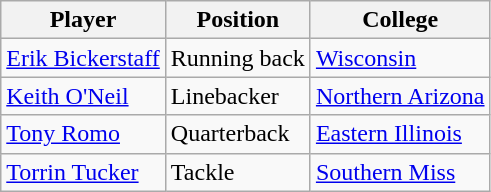<table class="wikitable">
<tr>
<th>Player</th>
<th>Position</th>
<th>College</th>
</tr>
<tr>
<td><a href='#'>Erik Bickerstaff</a></td>
<td>Running back</td>
<td><a href='#'>Wisconsin</a></td>
</tr>
<tr>
<td><a href='#'>Keith O'Neil</a></td>
<td>Linebacker</td>
<td><a href='#'>Northern Arizona</a></td>
</tr>
<tr>
<td><a href='#'>Tony Romo</a></td>
<td>Quarterback</td>
<td><a href='#'>Eastern Illinois</a></td>
</tr>
<tr>
<td><a href='#'>Torrin Tucker</a></td>
<td>Tackle</td>
<td><a href='#'>Southern Miss</a></td>
</tr>
</table>
